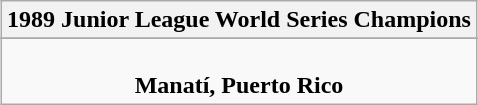<table class="wikitable" style="text-align: center; margin: 0 auto;">
<tr>
<th>1989 Junior League World Series Champions</th>
</tr>
<tr>
</tr>
<tr>
<td><br><strong>Manatí, Puerto Rico</strong></td>
</tr>
</table>
